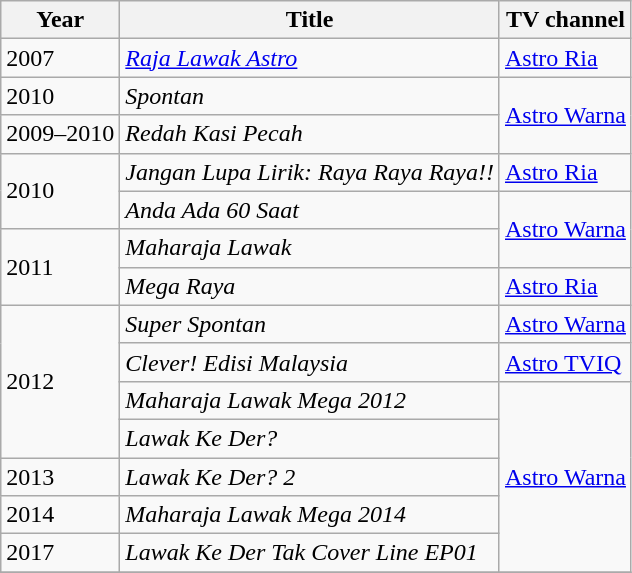<table class="wikitable">
<tr>
<th>Year</th>
<th>Title</th>
<th>TV channel</th>
</tr>
<tr>
<td>2007</td>
<td><em><a href='#'>Raja Lawak Astro</a></em></td>
<td><a href='#'>Astro Ria</a></td>
</tr>
<tr>
<td>2010</td>
<td><em>Spontan</em></td>
<td rowspan="2"><a href='#'>Astro Warna</a></td>
</tr>
<tr>
<td>2009–2010</td>
<td><em>Redah Kasi Pecah</em></td>
</tr>
<tr>
<td rowspan="2">2010</td>
<td><em>Jangan Lupa Lirik: Raya Raya Raya!!</em></td>
<td><a href='#'>Astro Ria</a></td>
</tr>
<tr>
<td><em>Anda Ada 60 Saat</em></td>
<td rowspan="2"><a href='#'>Astro Warna</a></td>
</tr>
<tr>
<td rowspan="2">2011</td>
<td><em>Maharaja Lawak</em></td>
</tr>
<tr>
<td><em>Mega Raya</em></td>
<td><a href='#'>Astro Ria</a></td>
</tr>
<tr>
<td rowspan="4">2012</td>
<td><em>Super Spontan</em></td>
<td><a href='#'>Astro Warna</a></td>
</tr>
<tr>
<td><em>Clever! Edisi Malaysia</em></td>
<td><a href='#'>Astro TVIQ</a></td>
</tr>
<tr>
<td><em>Maharaja Lawak Mega 2012</em></td>
<td rowspan="5"><a href='#'>Astro Warna</a></td>
</tr>
<tr>
<td><em>Lawak Ke Der?</em></td>
</tr>
<tr>
<td>2013</td>
<td><em>Lawak Ke Der? 2</em></td>
</tr>
<tr>
<td>2014</td>
<td><em>Maharaja Lawak Mega 2014</em></td>
</tr>
<tr>
<td>2017</td>
<td><em>Lawak Ke Der Tak Cover Line EP01</em></td>
</tr>
<tr>
</tr>
</table>
